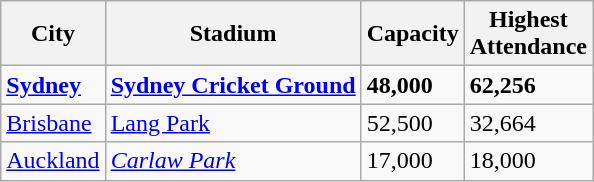<table class = "wikitable">
<tr>
<th>City</th>
<th>Stadium</th>
<th>Capacity</th>
<th>Highest<br>Attendance</th>
</tr>
<tr>
<td> <strong><a href='#'>Sydney</a></strong></td>
<td><strong><a href='#'>Sydney Cricket Ground</a></strong></td>
<td><strong>48,000</strong></td>
<td><strong>62,256</strong></td>
</tr>
<tr>
<td> <a href='#'>Brisbane</a></td>
<td><a href='#'>Lang Park</a></td>
<td>52,500</td>
<td>32,664</td>
</tr>
<tr>
<td> <a href='#'>Auckland</a></td>
<td><em><a href='#'>Carlaw Park</a></em></td>
<td>17,000</td>
<td>18,000</td>
</tr>
</table>
